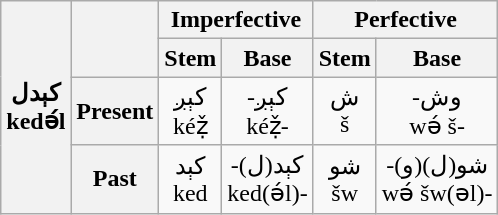<table class="wikitable" style="text-align: center">
<tr>
<th rowspan="4">کېدل<br>kedә́l</th>
<th rowspan="2"></th>
<th colspan="2">Imperfective</th>
<th colspan="2">Perfective</th>
</tr>
<tr>
<th>Stem</th>
<th>Base</th>
<th>Stem</th>
<th>Base</th>
</tr>
<tr>
<th>Present</th>
<td>کېږ<br>kéẓ̌</td>
<td>-کېږ<br>kéẓ̌-</td>
<td>ش<br>š</td>
<td>-وش<br>wə́ š‑</td>
</tr>
<tr>
<th>Past</th>
<td>کېد<br>ked</td>
<td>-(کېد(ل<br>ked(ə́l)-</td>
<td>شو<br>šw</td>
<td>-(و)شو(ل)<br>wə́ šw(əl)-</td>
</tr>
</table>
